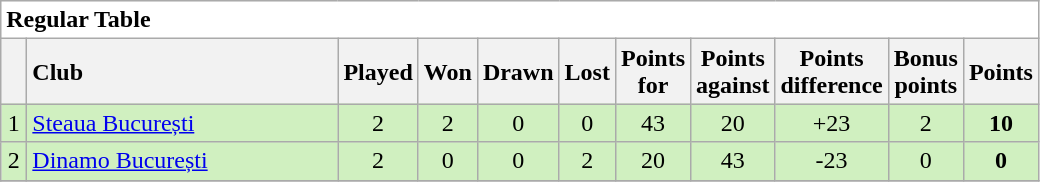<table class="wikitable" style="float:left; margin-right:15px; text-align: centre;">
<tr>
<td colspan="11" bgcolor="#ffffff" cellpadding="0" cellspacing="0"><strong>Regular Table</strong></td>
</tr>
<tr>
<th bgcolor="#efefef" width="10"></th>
<th bgcolor="#efefef" style="text-align:left" width="200">Club</th>
<th bgcolor="#efefef" width="20">Played</th>
<th bgcolor="#efefef" width="20">Won</th>
<th bgcolor="#efefef" width="20">Drawn</th>
<th bgcolor="#efefef" width="20">Lost</th>
<th bgcolor="#efefef" width="20">Points for</th>
<th bgcolor="#efefef" width="20">Points against</th>
<th bgcolor="#efefef" width="20">Points difference</th>
<th bgcolor="#efefef" width="20">Bonus points</th>
<th bgcolor="#efefef" width="20">Points</th>
</tr>
<tr bgcolor=#d0f0c0 align=center>
<td>1</td>
<td align=left><a href='#'>Steaua București</a></td>
<td>2</td>
<td>2</td>
<td>0</td>
<td>0</td>
<td>43</td>
<td>20</td>
<td>+23</td>
<td>2</td>
<td><strong>10</strong></td>
</tr>
<tr bgcolor=#d0f0c0 align=center>
<td>2</td>
<td align=left><a href='#'>Dinamo București</a></td>
<td>2</td>
<td>0</td>
<td>0</td>
<td>2</td>
<td>20</td>
<td>43</td>
<td>-23</td>
<td>0</td>
<td><strong>0</strong></td>
</tr>
<tr>
</tr>
</table>
